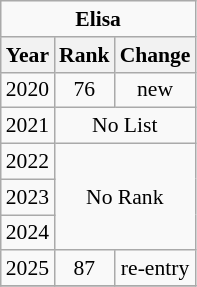<table class="wikitable" style="font-size: 90%; text-align: center;">
<tr>
<td colspan="3"><strong>Elisa</strong></td>
</tr>
<tr>
<th>Year</th>
<th>Rank</th>
<th>Change</th>
</tr>
<tr>
<td>2020</td>
<td>76</td>
<td>new</td>
</tr>
<tr>
<td>2021</td>
<td colspan="2">No List</td>
</tr>
<tr>
<td>2022</td>
<td colspan="2" rowspan="3"> No Rank</td>
</tr>
<tr>
<td>2023</td>
</tr>
<tr>
<td>2024</td>
</tr>
<tr>
<td>2025</td>
<td>87</td>
<td> re-entry</td>
</tr>
<tr>
</tr>
</table>
